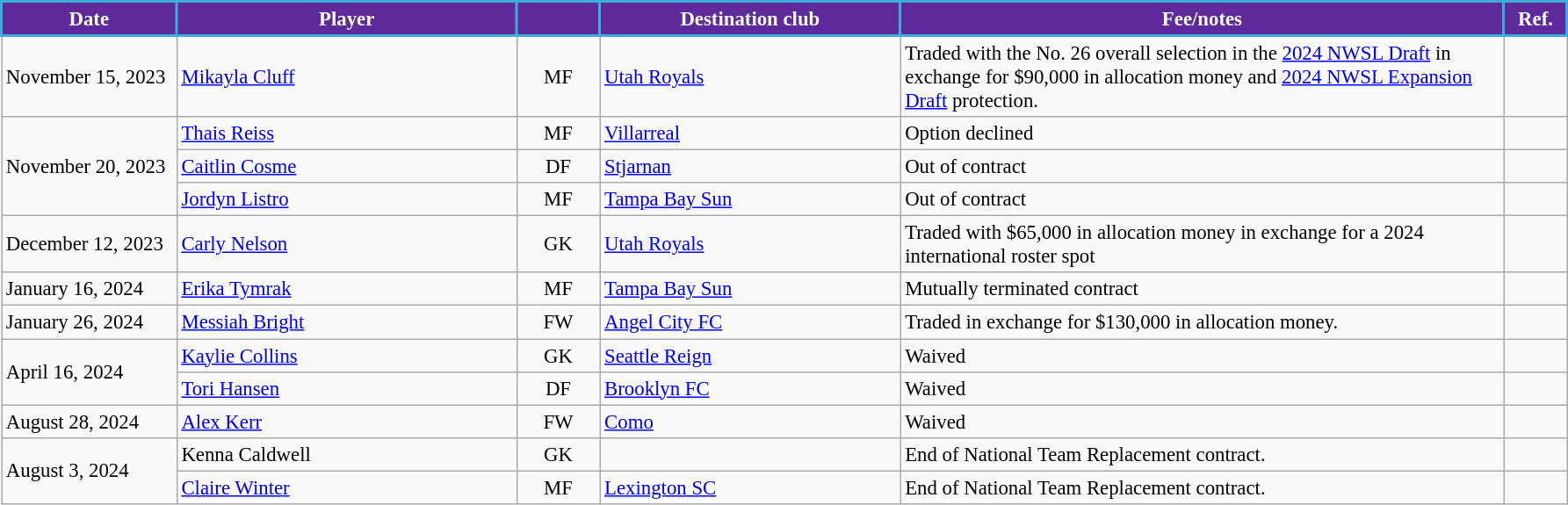<table class="wikitable" style="text-align:left; font-size:95%;">
<tr>
<th style="background:#5E299A; color:white; border:2px solid #3aadd9; width:125px;">Date</th>
<th style="background:#5E299A; color:white; border:2px solid #3aadd9; width:250px;">Player</th>
<th style="background:#5E299A; color:white; border:2px solid #3aadd9; width:55px;"></th>
<th style="background:#5E299A; color:white; border:2px solid #3aadd9; width:220px;">Destination club</th>
<th style="background:#5E299A; color:white; border:2px solid #3aadd9; width:450px;">Fee/notes</th>
<th style="background:#5E299A; color:white; border:2px solid #3aadd9; width:40px;">Ref.</th>
</tr>
<tr>
<td>November 15, 2023</td>
<td> <a href='#'>Mikayla Cluff</a></td>
<td style="text-align: center;">MF</td>
<td> <a href='#'>Utah Royals</a></td>
<td>Traded with the No. 26 overall selection in the <a href='#'>2024 NWSL Draft</a> in exchange for $90,000 in allocation money and <a href='#'>2024 NWSL Expansion Draft</a> protection.</td>
<td></td>
</tr>
<tr>
<td rowspan="3">November 20, 2023</td>
<td> <a href='#'>Thais Reiss</a></td>
<td style="text-align: center;">MF</td>
<td> <a href='#'>Villarreal</a></td>
<td>Option declined</td>
<td></td>
</tr>
<tr>
<td> <a href='#'>Caitlin Cosme</a></td>
<td style="text-align: center;">DF</td>
<td> <a href='#'>Stjarnan</a></td>
<td>Out of contract</td>
<td></td>
</tr>
<tr>
<td> <a href='#'>Jordyn Listro</a></td>
<td style="text-align: center;">MF</td>
<td> <a href='#'>Tampa Bay Sun</a></td>
<td>Out of contract</td>
<td></td>
</tr>
<tr>
<td>December 12, 2023</td>
<td> <a href='#'>Carly Nelson</a></td>
<td style="text-align: center;">GK</td>
<td> <a href='#'>Utah Royals</a></td>
<td>Traded with $65,000 in allocation money in exchange for a 2024 international roster spot</td>
<td></td>
</tr>
<tr>
<td>January 16, 2024</td>
<td> <a href='#'>Erika Tymrak</a></td>
<td style="text-align: center;">MF</td>
<td> <a href='#'>Tampa Bay Sun</a></td>
<td>Mutually terminated contract</td>
<td></td>
</tr>
<tr>
<td>January 26, 2024</td>
<td> <a href='#'>Messiah Bright</a></td>
<td style="text-align: center;">FW</td>
<td> <a href='#'>Angel City FC</a></td>
<td>Traded in exchange for $130,000 in allocation money.</td>
<td></td>
</tr>
<tr>
<td rowspan="2">April 16, 2024</td>
<td> <a href='#'>Kaylie Collins</a></td>
<td style="text-align: center;">GK</td>
<td> <a href='#'>Seattle Reign</a></td>
<td>Waived</td>
<td></td>
</tr>
<tr>
<td> <a href='#'>Tori Hansen</a></td>
<td style="text-align: center;">DF</td>
<td> <a href='#'>Brooklyn FC</a></td>
<td>Waived</td>
<td></td>
</tr>
<tr>
<td>August 28, 2024</td>
<td> <a href='#'>Alex Kerr</a></td>
<td style="text-align: center;">FW</td>
<td> <a href='#'>Como</a></td>
<td>Waived</td>
<td></td>
</tr>
<tr>
<td rowspan="2">August 3, 2024</td>
<td> Kenna Caldwell</td>
<td style="text-align: center;">GK</td>
<td></td>
<td>End of National Team Replacement contract.</td>
<td></td>
</tr>
<tr>
<td> <a href='#'>Claire Winter</a></td>
<td style="text-align: center;">MF</td>
<td> <a href='#'>Lexington SC</a></td>
<td>End of National Team Replacement contract.</td>
<td></td>
</tr>
</table>
